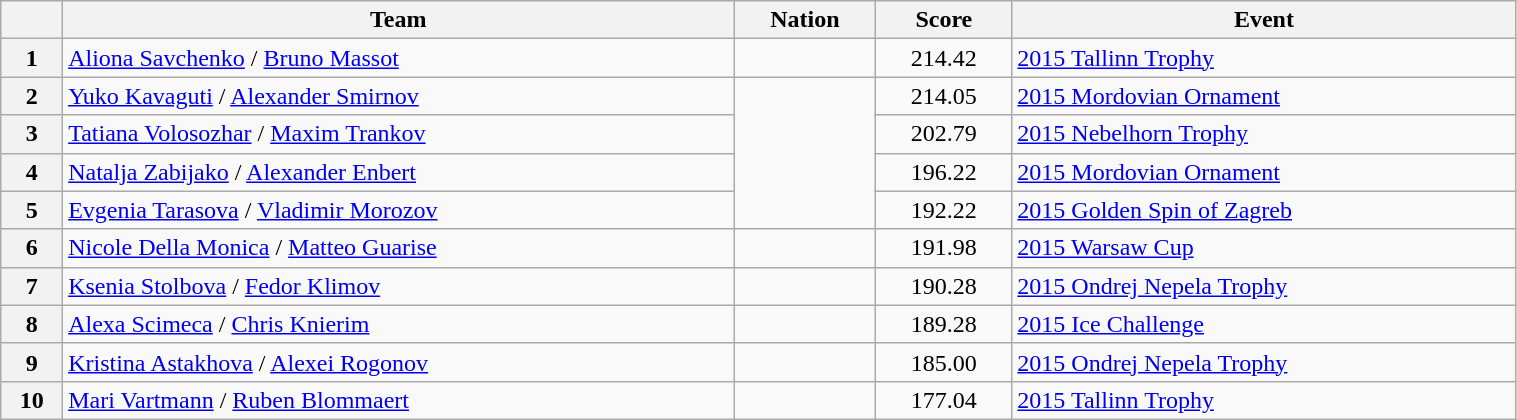<table class="wikitable sortable" style="text-align:left; width:80%">
<tr>
<th scope="col"></th>
<th scope="col">Team</th>
<th scope="col">Nation</th>
<th scope="col">Score</th>
<th scope="col">Event</th>
</tr>
<tr>
<th scope="row">1</th>
<td><a href='#'>Aliona Savchenko</a> / <a href='#'>Bruno Massot</a></td>
<td></td>
<td style="text-align:center;">214.42</td>
<td><a href='#'>2015 Tallinn Trophy</a></td>
</tr>
<tr>
<th scope="row">2</th>
<td><a href='#'>Yuko Kavaguti</a> / <a href='#'>Alexander Smirnov</a></td>
<td rowspan="4"></td>
<td style="text-align:center;">214.05</td>
<td><a href='#'>2015 Mordovian Ornament</a></td>
</tr>
<tr>
<th scope="row">3</th>
<td><a href='#'>Tatiana Volosozhar</a> / <a href='#'>Maxim Trankov</a></td>
<td style="text-align:center;">202.79</td>
<td><a href='#'>2015 Nebelhorn Trophy</a></td>
</tr>
<tr>
<th scope="row">4</th>
<td><a href='#'>Natalja Zabijako</a> / <a href='#'>Alexander Enbert</a></td>
<td style="text-align:center;">196.22</td>
<td><a href='#'>2015 Mordovian Ornament</a></td>
</tr>
<tr>
<th scope="row">5</th>
<td><a href='#'>Evgenia Tarasova</a> / <a href='#'>Vladimir Morozov</a></td>
<td style="text-align:center;">192.22</td>
<td><a href='#'>2015 Golden Spin of Zagreb</a></td>
</tr>
<tr>
<th scope="row">6</th>
<td><a href='#'>Nicole Della Monica</a> / <a href='#'>Matteo Guarise</a></td>
<td></td>
<td style="text-align:center;">191.98</td>
<td><a href='#'>2015 Warsaw Cup</a></td>
</tr>
<tr>
<th scope="row">7</th>
<td><a href='#'>Ksenia Stolbova</a> / <a href='#'>Fedor Klimov</a></td>
<td></td>
<td style="text-align:center;">190.28</td>
<td><a href='#'>2015 Ondrej Nepela Trophy</a></td>
</tr>
<tr>
<th scope="row">8</th>
<td><a href='#'>Alexa Scimeca</a> / <a href='#'>Chris Knierim</a></td>
<td></td>
<td style="text-align:center;">189.28</td>
<td><a href='#'>2015 Ice Challenge</a></td>
</tr>
<tr>
<th scope="row">9</th>
<td><a href='#'>Kristina Astakhova</a> / <a href='#'>Alexei Rogonov</a></td>
<td></td>
<td style="text-align:center;">185.00</td>
<td><a href='#'>2015 Ondrej Nepela Trophy</a></td>
</tr>
<tr>
<th scope="row">10</th>
<td><a href='#'>Mari Vartmann</a> / <a href='#'>Ruben Blommaert</a></td>
<td></td>
<td style="text-align:center;">177.04</td>
<td><a href='#'>2015 Tallinn Trophy</a></td>
</tr>
</table>
